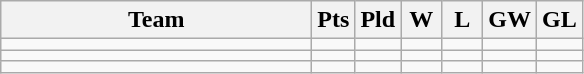<table class="wikitable" style="text-align:center">
<tr>
<th width=200>Team</th>
<th width=20>Pts</th>
<th width=20>Pld</th>
<th width=20>W</th>
<th width=20>L</th>
<th width=20>GW</th>
<th width=20>GL</th>
</tr>
<tr>
<td style="text-align:left;"></td>
<td></td>
<td></td>
<td></td>
<td></td>
<td></td>
<td></td>
</tr>
<tr>
<td style="text-align:left;"></td>
<td></td>
<td></td>
<td></td>
<td></td>
<td></td>
<td></td>
</tr>
<tr>
<td style="text-align:left;"></td>
<td></td>
<td></td>
<td></td>
<td></td>
<td></td>
<td></td>
</tr>
</table>
